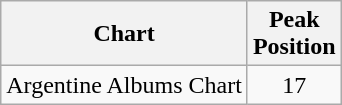<table class="wikitable sortable">
<tr>
<th>Chart</th>
<th>Peak<br>Position</th>
</tr>
<tr>
<td>Argentine Albums Chart</td>
<td style="text-align:center;">17</td>
</tr>
</table>
